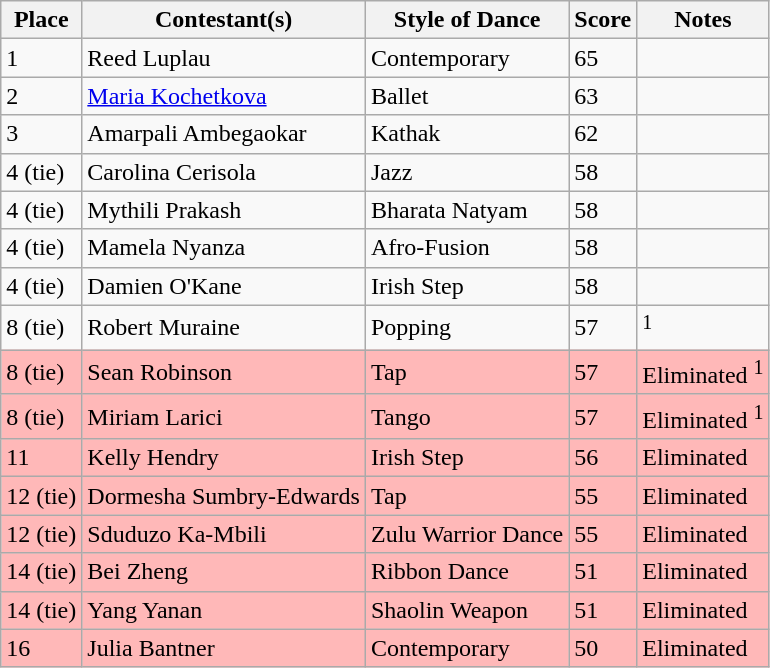<table class="wikitable sortable" border="1">
<tr>
<th>Place</th>
<th>Contestant(s)</th>
<th>Style of Dance</th>
<th>Score</th>
<th class="unsortable">Notes</th>
</tr>
<tr>
<td>1</td>
<td> Reed Luplau</td>
<td>Contemporary</td>
<td>65</td>
<td></td>
</tr>
<tr>
<td>2</td>
<td> <a href='#'>Maria Kochetkova</a></td>
<td>Ballet</td>
<td>63</td>
<td></td>
</tr>
<tr>
<td>3</td>
<td> Amarpali Ambegaokar</td>
<td>Kathak</td>
<td>62</td>
<td></td>
</tr>
<tr>
<td>4 (tie)</td>
<td> Carolina Cerisola</td>
<td>Jazz</td>
<td>58</td>
<td></td>
</tr>
<tr>
<td>4 (tie)</td>
<td> Mythili Prakash</td>
<td>Bharata Natyam</td>
<td>58</td>
<td></td>
</tr>
<tr>
<td>4 (tie)</td>
<td> Mamela Nyanza</td>
<td>Afro-Fusion</td>
<td>58</td>
<td></td>
</tr>
<tr>
<td>4 (tie)</td>
<td> Damien O'Kane</td>
<td>Irish Step</td>
<td>58</td>
<td></td>
</tr>
<tr>
<td>8 (tie)</td>
<td> Robert Muraine</td>
<td>Popping</td>
<td>57</td>
<td><sup>1</sup></td>
</tr>
<tr bgcolor="#FFB8B8">
<td>8 (tie)</td>
<td> Sean Robinson</td>
<td>Tap</td>
<td>57</td>
<td>Eliminated <sup>1</sup></td>
</tr>
<tr bgcolor="#FFB8B8">
<td>8 (tie)</td>
<td> Miriam Larici</td>
<td>Tango</td>
<td>57</td>
<td>Eliminated <sup>1</sup></td>
</tr>
<tr bgcolor="#FFB8B8">
<td>11</td>
<td>  Kelly Hendry</td>
<td>Irish Step</td>
<td>56</td>
<td>Eliminated</td>
</tr>
<tr bgcolor="#FFB8B8">
<td>12 (tie)</td>
<td> Dormesha Sumbry-Edwards</td>
<td>Tap</td>
<td>55</td>
<td>Eliminated</td>
</tr>
<tr bgcolor="#FFB8B8">
<td>12 (tie)</td>
<td> Sduduzo Ka-Mbili</td>
<td>Zulu Warrior Dance</td>
<td>55</td>
<td>Eliminated</td>
</tr>
<tr bgcolor="#FFB8B8">
<td>14 (tie)</td>
<td> Bei Zheng</td>
<td>Ribbon Dance</td>
<td>51</td>
<td>Eliminated</td>
</tr>
<tr bgcolor="#FFB8B8">
<td>14 (tie)</td>
<td> Yang Yanan</td>
<td>Shaolin Weapon</td>
<td>51</td>
<td>Eliminated</td>
</tr>
<tr bgcolor="#FFB8B8">
<td>16</td>
<td> Julia Bantner</td>
<td>Contemporary</td>
<td>50</td>
<td>Eliminated</td>
</tr>
</table>
